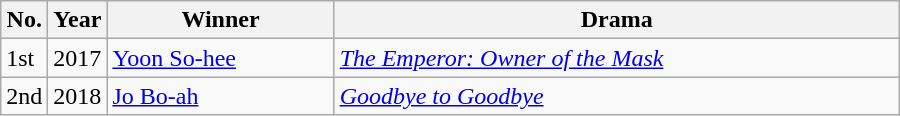<table class="wikitable" style="width:600px">
<tr>
<th width=10>No.</th>
<th width=10>Year</th>
<th>Winner</th>
<th>Drama</th>
</tr>
<tr>
<td>1st</td>
<td>2017</td>
<td><a href='#'>Yoon So-hee</a></td>
<td><em><a href='#'>The Emperor: Owner of the Mask</a></em></td>
</tr>
<tr>
<td>2nd</td>
<td>2018</td>
<td><a href='#'>Jo Bo-ah</a></td>
<td><em><a href='#'>Goodbye to Goodbye</a></em></td>
</tr>
</table>
